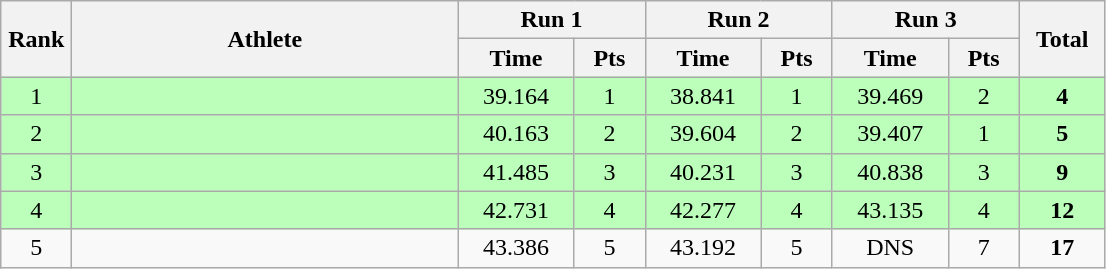<table class=wikitable style="text-align:center">
<tr>
<th rowspan="2" width=40>Rank</th>
<th rowspan="2" width=250>Athlete</th>
<th colspan="2">Run 1</th>
<th colspan="2">Run 2</th>
<th colspan="2">Run 3</th>
<th rowspan="2" width=50>Total</th>
</tr>
<tr>
<th width=70>Time</th>
<th width=40>Pts</th>
<th width=70>Time</th>
<th width=40>Pts</th>
<th width=70>Time</th>
<th width=40>Pts</th>
</tr>
<tr bgcolor=bbffbb>
<td>1</td>
<td align=left></td>
<td>39.164</td>
<td>1</td>
<td>38.841</td>
<td>1</td>
<td>39.469</td>
<td>2</td>
<td><strong>4</strong></td>
</tr>
<tr bgcolor=bbffbb>
<td>2</td>
<td align=left></td>
<td>40.163</td>
<td>2</td>
<td>39.604</td>
<td>2</td>
<td>39.407</td>
<td>1</td>
<td><strong>5</strong></td>
</tr>
<tr bgcolor=bbffbb>
<td>3</td>
<td align=left></td>
<td>41.485</td>
<td>3</td>
<td>40.231</td>
<td>3</td>
<td>40.838</td>
<td>3</td>
<td><strong>9</strong></td>
</tr>
<tr bgcolor=bbffbb>
<td>4</td>
<td align=left></td>
<td>42.731</td>
<td>4</td>
<td>42.277</td>
<td>4</td>
<td>43.135</td>
<td>4</td>
<td><strong>12</strong></td>
</tr>
<tr>
<td>5</td>
<td align=left></td>
<td>43.386</td>
<td>5</td>
<td>43.192</td>
<td>5</td>
<td>DNS</td>
<td>7</td>
<td><strong>17</strong></td>
</tr>
</table>
